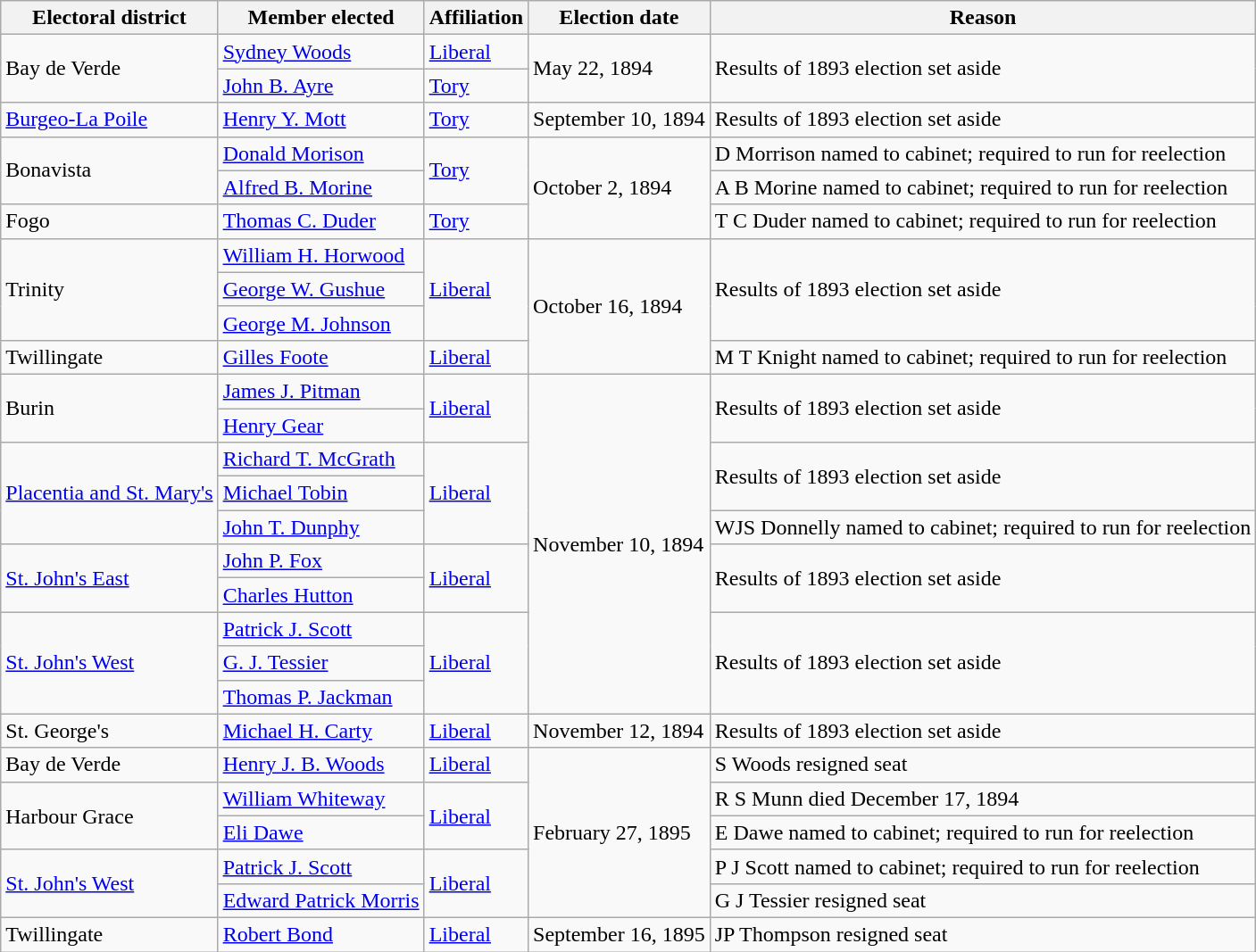<table class="wikitable sortable">
<tr>
<th>Electoral district</th>
<th>Member elected</th>
<th>Affiliation</th>
<th>Election date</th>
<th>Reason</th>
</tr>
<tr>
<td rowspan=2>Bay de Verde</td>
<td><a href='#'>Sydney Woods</a></td>
<td><a href='#'>Liberal</a></td>
<td rowspan=2>May 22, 1894</td>
<td rowspan=2>Results of 1893 election set aside</td>
</tr>
<tr>
<td><a href='#'>John B. Ayre</a></td>
<td><a href='#'>Tory</a></td>
</tr>
<tr>
<td><a href='#'>Burgeo-La Poile</a></td>
<td><a href='#'>Henry Y. Mott</a></td>
<td><a href='#'>Tory</a></td>
<td>September 10, 1894</td>
<td>Results of 1893 election set aside</td>
</tr>
<tr>
<td rowspan=2>Bonavista</td>
<td><a href='#'>Donald Morison</a></td>
<td rowspan=2><a href='#'>Tory</a></td>
<td rowspan=3>October 2, 1894</td>
<td>D Morrison named to cabinet; required to run for reelection</td>
</tr>
<tr>
<td><a href='#'>Alfred B. Morine</a></td>
<td>A B Morine named to cabinet; required to run for reelection</td>
</tr>
<tr>
<td>Fogo</td>
<td><a href='#'>Thomas C. Duder</a></td>
<td><a href='#'>Tory</a></td>
<td>T C Duder named to cabinet; required to run for reelection</td>
</tr>
<tr>
<td rowspan=3>Trinity</td>
<td><a href='#'>William H. Horwood</a></td>
<td rowspan=3><a href='#'>Liberal</a></td>
<td rowspan=4>October 16, 1894</td>
<td rowspan=3>Results of 1893 election set aside</td>
</tr>
<tr>
<td><a href='#'>George W. Gushue</a></td>
</tr>
<tr>
<td><a href='#'>George M. Johnson</a></td>
</tr>
<tr>
<td>Twillingate</td>
<td><a href='#'>Gilles Foote</a></td>
<td><a href='#'>Liberal</a></td>
<td>M T Knight named to cabinet; required to run for reelection</td>
</tr>
<tr>
<td rowspan=2>Burin</td>
<td><a href='#'>James J. Pitman</a></td>
<td rowspan=2><a href='#'>Liberal</a></td>
<td rowspan=10>November 10, 1894</td>
<td rowspan=2>Results of 1893 election set aside</td>
</tr>
<tr>
<td><a href='#'>Henry Gear</a></td>
</tr>
<tr>
<td rowspan=3><a href='#'>Placentia and St. Mary's</a></td>
<td><a href='#'>Richard T. McGrath</a></td>
<td rowspan=3><a href='#'>Liberal</a></td>
<td rowspan=2>Results of 1893 election set aside</td>
</tr>
<tr>
<td><a href='#'>Michael Tobin</a></td>
</tr>
<tr>
<td><a href='#'>John T. Dunphy</a></td>
<td>WJS Donnelly named to cabinet; required to run for reelection</td>
</tr>
<tr>
<td rowspan=2><a href='#'>St. John's East</a></td>
<td><a href='#'>John P. Fox</a></td>
<td rowspan=2><a href='#'>Liberal</a></td>
<td rowspan=2>Results of 1893 election set aside</td>
</tr>
<tr>
<td><a href='#'>Charles Hutton</a></td>
</tr>
<tr>
<td rowspan=3><a href='#'>St. John's West</a></td>
<td><a href='#'>Patrick J. Scott</a></td>
<td rowspan=3><a href='#'>Liberal</a></td>
<td rowspan=3>Results of 1893 election set aside</td>
</tr>
<tr>
<td><a href='#'>G. J. Tessier</a></td>
</tr>
<tr>
<td><a href='#'>Thomas P. Jackman</a></td>
</tr>
<tr>
<td>St. George's</td>
<td><a href='#'>Michael H. Carty</a></td>
<td><a href='#'>Liberal</a></td>
<td>November 12, 1894</td>
<td>Results of 1893 election set aside</td>
</tr>
<tr>
<td>Bay de Verde</td>
<td><a href='#'>Henry J. B. Woods</a></td>
<td><a href='#'>Liberal</a></td>
<td rowspan=5>February 27, 1895</td>
<td>S Woods resigned seat</td>
</tr>
<tr>
<td rowspan=2>Harbour Grace</td>
<td><a href='#'>William Whiteway</a></td>
<td rowspan=2><a href='#'>Liberal</a></td>
<td>R S Munn died December 17, 1894</td>
</tr>
<tr>
<td><a href='#'>Eli Dawe</a></td>
<td>E Dawe named to cabinet; required to run for reelection</td>
</tr>
<tr>
<td rowspan=2><a href='#'>St. John's West</a></td>
<td><a href='#'>Patrick J. Scott</a></td>
<td rowspan=2><a href='#'>Liberal</a></td>
<td>P J Scott named to cabinet; required to run for reelection</td>
</tr>
<tr>
<td><a href='#'>Edward Patrick Morris</a></td>
<td>G J Tessier resigned seat</td>
</tr>
<tr>
<td>Twillingate</td>
<td><a href='#'>Robert Bond</a></td>
<td><a href='#'>Liberal</a></td>
<td>September 16, 1895</td>
<td>JP Thompson resigned seat</td>
</tr>
</table>
